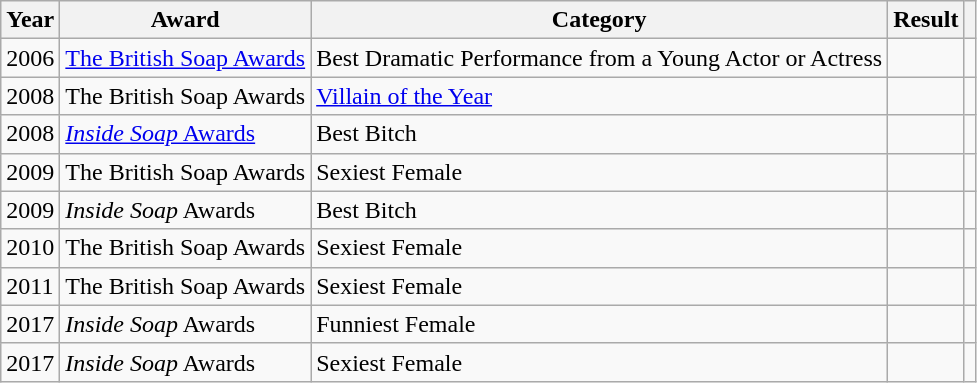<table class="wikitable">
<tr>
<th>Year</th>
<th>Award</th>
<th>Category</th>
<th>Result</th>
<th></th>
</tr>
<tr>
<td>2006</td>
<td><a href='#'>The British Soap Awards</a></td>
<td>Best Dramatic Performance from a Young Actor or Actress</td>
<td></td>
<td align="center"></td>
</tr>
<tr>
<td>2008</td>
<td>The British Soap Awards</td>
<td><a href='#'>Villain of the Year</a></td>
<td></td>
<td align="center"></td>
</tr>
<tr>
<td>2008</td>
<td><a href='#'><em>Inside Soap</em> Awards</a></td>
<td>Best Bitch</td>
<td></td>
<td align="center"></td>
</tr>
<tr>
<td>2009</td>
<td>The British Soap Awards</td>
<td>Sexiest Female</td>
<td></td>
<td align="center"></td>
</tr>
<tr>
<td>2009</td>
<td><em>Inside Soap</em> Awards</td>
<td>Best Bitch</td>
<td></td>
<td align="center"></td>
</tr>
<tr>
<td>2010</td>
<td>The British Soap Awards</td>
<td>Sexiest Female</td>
<td></td>
<td align="center"></td>
</tr>
<tr>
<td>2011</td>
<td>The British Soap Awards</td>
<td>Sexiest Female</td>
<td></td>
<td align="center"></td>
</tr>
<tr>
<td>2017</td>
<td><em>Inside Soap</em> Awards</td>
<td>Funniest Female</td>
<td></td>
<td align="center"></td>
</tr>
<tr>
<td>2017</td>
<td><em>Inside Soap</em> Awards</td>
<td>Sexiest Female</td>
<td></td>
<td align="center"></td>
</tr>
</table>
